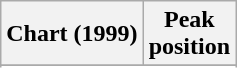<table class="wikitable sortable plainrowheaders">
<tr>
<th>Chart (1999)</th>
<th>Peak<br>position</th>
</tr>
<tr>
</tr>
<tr>
</tr>
</table>
